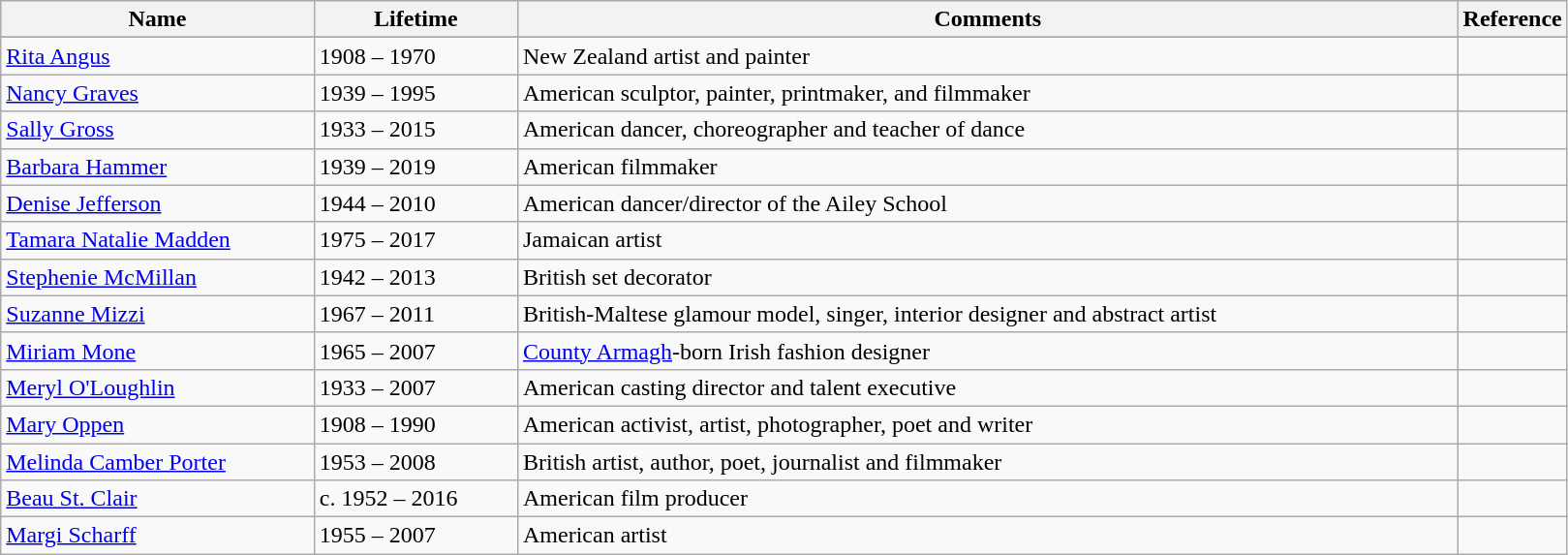<table class="sortable wikitable">
<tr>
<th width="20%" scope=col>Name</th>
<th width="13%" scope=col>Lifetime</th>
<th class="unsortable" width="60%" scope=col>Comments</th>
<th class="unsortable" width="7%" scope=col>Reference</th>
</tr>
<tr valign="top">
</tr>
<tr>
<td><a href='#'>Rita Angus</a></td>
<td>1908 – 1970</td>
<td>New Zealand artist and painter</td>
<td></td>
</tr>
<tr>
<td><a href='#'>Nancy Graves</a></td>
<td>1939 – 1995</td>
<td>American sculptor, painter, printmaker, and filmmaker</td>
<td></td>
</tr>
<tr>
<td><a href='#'>Sally Gross</a></td>
<td>1933 – 2015</td>
<td>American dancer, choreographer and teacher of dance</td>
<td></td>
</tr>
<tr>
<td><a href='#'>Barbara Hammer</a></td>
<td>1939 – 2019</td>
<td>American filmmaker</td>
<td></td>
</tr>
<tr>
<td><a href='#'>Denise Jefferson</a></td>
<td>1944 – 2010</td>
<td>American dancer/director of the Ailey School</td>
<td></td>
</tr>
<tr>
<td><a href='#'>Tamara Natalie Madden</a></td>
<td>1975 – 2017</td>
<td>Jamaican artist</td>
<td></td>
</tr>
<tr>
<td><a href='#'>Stephenie McMillan</a></td>
<td>1942 – 2013</td>
<td>British set decorator</td>
<td></td>
</tr>
<tr>
<td><a href='#'>Suzanne Mizzi</a></td>
<td>1967 – 2011</td>
<td>British-Maltese glamour model, singer, interior designer and abstract artist</td>
<td></td>
</tr>
<tr>
<td><a href='#'>Miriam Mone</a></td>
<td>1965 – 2007</td>
<td><a href='#'>County Armagh</a>-born Irish fashion designer</td>
<td></td>
</tr>
<tr>
<td><a href='#'>Meryl O'Loughlin</a></td>
<td>1933 – 2007</td>
<td>American casting director and talent executive</td>
<td></td>
</tr>
<tr>
<td><a href='#'>Mary Oppen</a></td>
<td>1908 – 1990</td>
<td>American activist, artist, photographer, poet and writer</td>
<td></td>
</tr>
<tr>
<td><a href='#'>Melinda Camber Porter</a></td>
<td>1953 – 2008</td>
<td>British artist, author, poet, journalist and filmmaker</td>
<td></td>
</tr>
<tr>
<td><a href='#'>Beau St. Clair</a></td>
<td>c. 1952 – 2016</td>
<td>American film producer</td>
<td></td>
</tr>
<tr>
<td><a href='#'>Margi Scharff</a></td>
<td>1955 – 2007</td>
<td>American artist</td>
<td></td>
</tr>
</table>
